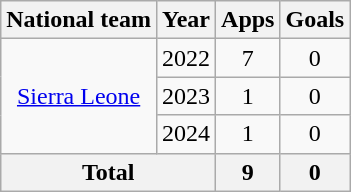<table class=wikitable style=text-align:center>
<tr>
<th>National team</th>
<th>Year</th>
<th>Apps</th>
<th>Goals</th>
</tr>
<tr>
<td rowspan="3"><a href='#'>Sierra Leone</a></td>
<td>2022</td>
<td>7</td>
<td>0</td>
</tr>
<tr>
<td>2023</td>
<td>1</td>
<td>0</td>
</tr>
<tr>
<td>2024</td>
<td>1</td>
<td>0</td>
</tr>
<tr>
<th colspan="2">Total</th>
<th>9</th>
<th>0</th>
</tr>
</table>
